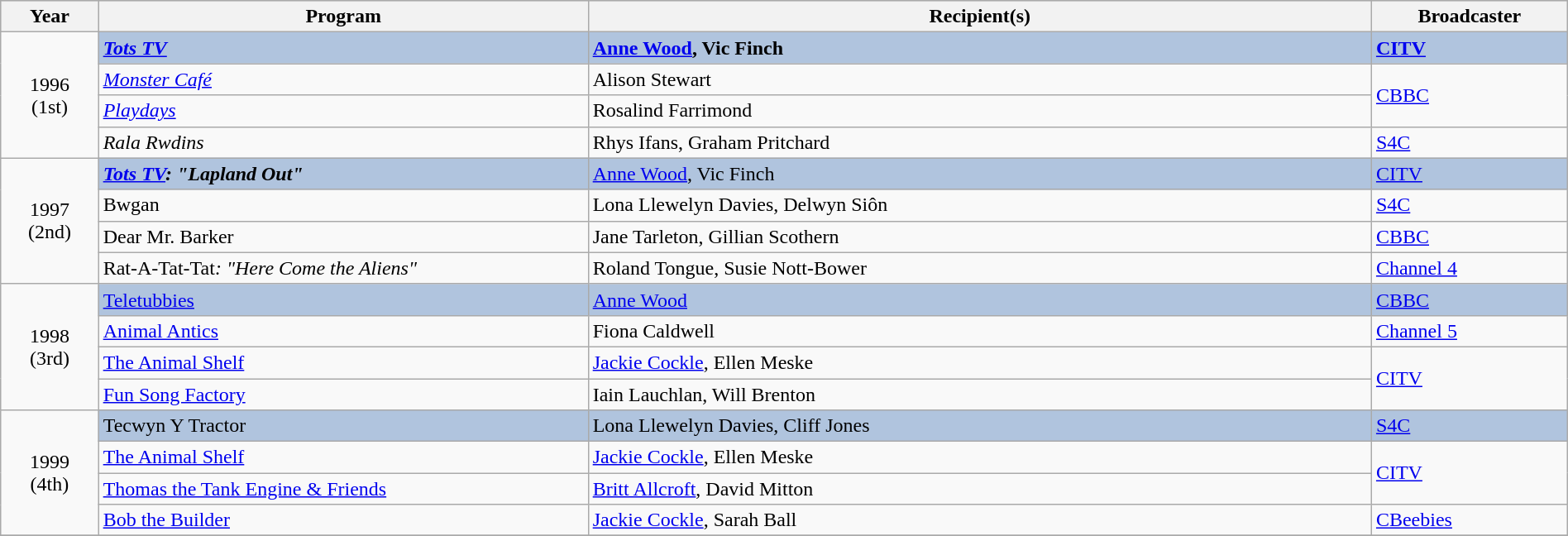<table class="wikitable" style="width:100%">
<tr bgcolor="#CCCCCC" align="center">
<th width="5%">Year</th>
<th width="25%">Program</th>
<th width="40%">Recipient(s)</th>
<th width="10%">Broadcaster</th>
</tr>
<tr>
<td rowspan="4" style="text-align:center;">1996<br>(1st)<br></td>
<td style="background:#B0C4DE;"><strong><em><a href='#'>Tots TV</a></em></strong></td>
<td style="background:#B0C4DE;"><strong><a href='#'>Anne Wood</a>, Vic Finch</strong></td>
<td style="background:#B0C4DE;"><strong><a href='#'>CITV</a></strong></td>
</tr>
<tr>
<td><em><a href='#'>Monster Café</a></em></td>
<td>Alison Stewart</td>
<td rowspan="2"><a href='#'>CBBC</a></td>
</tr>
<tr>
<td><em><a href='#'>Playdays</a></em></td>
<td>Rosalind Farrimond</td>
</tr>
<tr>
<td><em>Rala Rwdins</em></td>
<td>Rhys Ifans, Graham Pritchard</td>
<td><a href='#'>S4C</a></td>
</tr>
<tr>
<td rowspan="4" style="text-align:center;">1997<br>(2nd)<br></td>
<td style="background:#B0C4DE;"><strong><em><a href='#'>Tots TV</a><em>: "Lapland Out"<strong></td>
<td style="background:#B0C4DE;"></strong><a href='#'>Anne Wood</a>, Vic Finch<strong></td>
<td style="background:#B0C4DE;"></strong><a href='#'>CITV</a><strong></td>
</tr>
<tr>
<td></em>Bwgan<em></td>
<td>Lona Llewelyn Davies, Delwyn Siôn</td>
<td><a href='#'>S4C</a></td>
</tr>
<tr>
<td></em>Dear Mr. Barker<em></td>
<td>Jane Tarleton, Gillian Scothern</td>
<td><a href='#'>CBBC</a></td>
</tr>
<tr>
<td></em>Rat-A-Tat-Tat<em>: "Here Come the Aliens"</td>
<td>Roland Tongue, Susie Nott-Bower</td>
<td><a href='#'>Channel 4</a></td>
</tr>
<tr>
<td rowspan="4" style="text-align:center;">1998<br>(3rd)<br></td>
<td style="background:#B0C4DE;"></em></strong><a href='#'>Teletubbies</a><strong><em></td>
<td style="background:#B0C4DE;"></strong><a href='#'>Anne Wood</a><strong></td>
<td style="background:#B0C4DE;"></strong><a href='#'>CBBC</a><strong></td>
</tr>
<tr>
<td></em><a href='#'>Animal Antics</a><em></td>
<td>Fiona Caldwell</td>
<td><a href='#'>Channel 5</a></td>
</tr>
<tr>
<td></em><a href='#'>The Animal Shelf</a><em></td>
<td><a href='#'>Jackie Cockle</a>, Ellen Meske</td>
<td rowspan="2"><a href='#'>CITV</a></td>
</tr>
<tr>
<td></em><a href='#'>Fun Song Factory</a><em></td>
<td>Iain Lauchlan, Will Brenton</td>
</tr>
<tr>
<td rowspan="4" style="text-align:center;">1999<br>(4th)<br></td>
<td style="background:#B0C4DE;"></em></strong>Tecwyn Y Tractor<strong><em></td>
<td style="background:#B0C4DE;"></strong>Lona Llewelyn Davies, Cliff Jones<strong></td>
<td style="background:#B0C4DE;"></strong><a href='#'>S4C</a><strong></td>
</tr>
<tr>
<td></em><a href='#'>The Animal Shelf</a><em></td>
<td><a href='#'>Jackie Cockle</a>, Ellen Meske</td>
<td rowspan="2"><a href='#'>CITV</a></td>
</tr>
<tr>
<td></em><a href='#'>Thomas the Tank Engine & Friends</a><em></td>
<td><a href='#'>Britt Allcroft</a>, David Mitton</td>
</tr>
<tr>
<td></em><a href='#'>Bob the Builder</a><em></td>
<td><a href='#'>Jackie Cockle</a>, Sarah Ball</td>
<td><a href='#'>CBeebies</a></td>
</tr>
<tr>
</tr>
</table>
